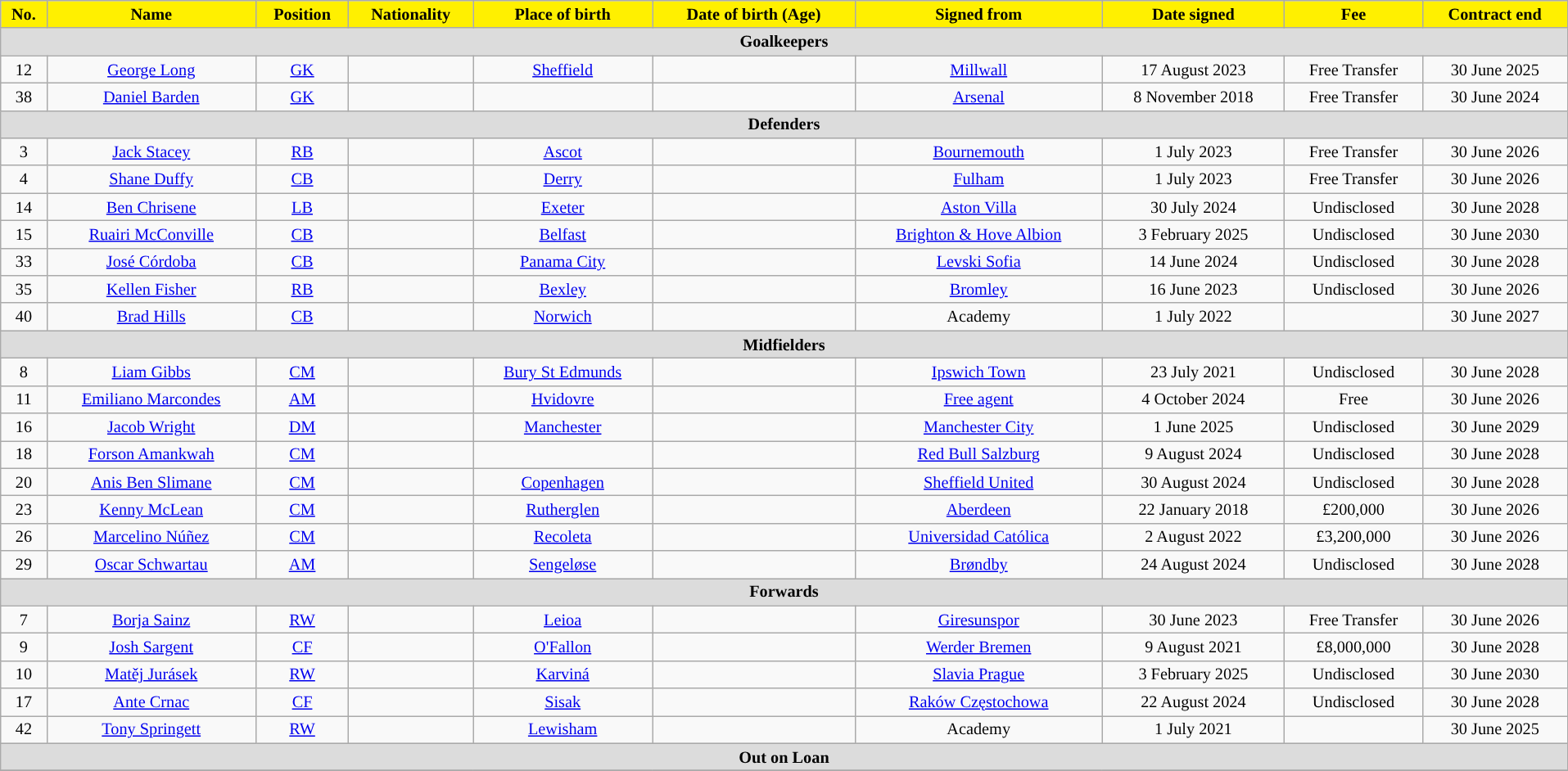<table class="wikitable" style="text-align:center; font-size:84.5%; width:101%;">
<tr>
<th style="background:#fff000;color:#000000;">No.</th>
<th style="background:#fff000;color:#000000;">Name</th>
<th style="background:#fff000;color:#000000;">Position</th>
<th style="background:#fff000;color:#000000;">Nationality</th>
<th style="background:#fff000;color:#000000;">Place of birth</th>
<th style="background:#fff000;color:#000000;">Date of birth (Age)</th>
<th style="background:#fff000;color:#000000;">Signed from</th>
<th style="background:#fff000;color:#000000;">Date signed</th>
<th style="background:#fff000;color:#000000;">Fee</th>
<th style="background:#fff000;color:#000000;">Contract end</th>
</tr>
<tr>
<th colspan="14" style="background:#dcdcdc; tepxt-align:center;">Goalkeepers</th>
</tr>
<tr>
<td>12</td>
<td><a href='#'>George Long</a></td>
<td><a href='#'>GK</a></td>
<td></td>
<td><a href='#'>Sheffield</a></td>
<td></td>
<td><a href='#'>Millwall</a></td>
<td>17 August 2023</td>
<td>Free Transfer</td>
<td>30 June 2025</td>
</tr>
<tr>
<td>38</td>
<td><a href='#'>Daniel Barden</a></td>
<td><a href='#'>GK</a></td>
<td></td>
<td></td>
<td></td>
<td><a href='#'>Arsenal</a></td>
<td>8 November 2018</td>
<td>Free Transfer</td>
<td>30 June 2024</td>
</tr>
<tr>
<th colspan="14" style="background:#dcdcdc; tepxt-align:center;">Defenders</th>
</tr>
<tr>
<td>3</td>
<td><a href='#'>Jack Stacey</a></td>
<td><a href='#'>RB</a></td>
<td></td>
<td><a href='#'>Ascot</a></td>
<td></td>
<td><a href='#'>Bournemouth</a></td>
<td>1 July 2023</td>
<td>Free Transfer</td>
<td>30 June 2026</td>
</tr>
<tr>
<td>4</td>
<td><a href='#'>Shane Duffy</a></td>
<td><a href='#'>CB</a></td>
<td></td>
<td> <a href='#'>Derry</a></td>
<td></td>
<td><a href='#'>Fulham</a></td>
<td>1 July 2023</td>
<td>Free Transfer</td>
<td>30 June 2026</td>
</tr>
<tr>
<td>14</td>
<td><a href='#'>Ben Chrisene</a></td>
<td><a href='#'>LB</a></td>
<td></td>
<td><a href='#'>Exeter</a></td>
<td></td>
<td><a href='#'>Aston Villa</a></td>
<td>30 July 2024</td>
<td>Undisclosed</td>
<td>30 June 2028</td>
</tr>
<tr>
<td>15</td>
<td><a href='#'>Ruairi McConville</a></td>
<td><a href='#'>CB</a></td>
<td></td>
<td><a href='#'>Belfast</a></td>
<td></td>
<td><a href='#'>Brighton & Hove Albion</a></td>
<td>3 February 2025</td>
<td>Undisclosed</td>
<td>30 June 2030</td>
</tr>
<tr>
<td>33</td>
<td><a href='#'>José Córdoba</a></td>
<td><a href='#'>CB</a></td>
<td></td>
<td><a href='#'>Panama City</a></td>
<td></td>
<td> <a href='#'>Levski Sofia</a></td>
<td>14 June 2024</td>
<td>Undisclosed</td>
<td>30 June 2028</td>
</tr>
<tr>
<td>35</td>
<td><a href='#'>Kellen Fisher</a></td>
<td><a href='#'>RB</a></td>
<td></td>
<td><a href='#'>Bexley</a></td>
<td></td>
<td><a href='#'>Bromley</a></td>
<td>16 June 2023</td>
<td>Undisclosed</td>
<td>30 June 2026</td>
</tr>
<tr>
<td>40</td>
<td><a href='#'>Brad Hills</a></td>
<td><a href='#'>CB</a></td>
<td></td>
<td><a href='#'>Norwich</a></td>
<td></td>
<td>Academy</td>
<td>1 July 2022</td>
<td></td>
<td>30 June 2027</td>
</tr>
<tr>
<th colspan="14" style="background:#dcdcdc; tepxt-align:center;">Midfielders</th>
</tr>
<tr>
<td>8</td>
<td><a href='#'>Liam Gibbs</a></td>
<td><a href='#'>CM</a></td>
<td></td>
<td><a href='#'>Bury St Edmunds</a></td>
<td></td>
<td><a href='#'>Ipswich Town</a></td>
<td>23 July 2021</td>
<td>Undisclosed</td>
<td>30 June 2028</td>
</tr>
<tr>
<td>11</td>
<td><a href='#'>Emiliano Marcondes</a></td>
<td><a href='#'>AM</a></td>
<td></td>
<td><a href='#'>Hvidovre</a></td>
<td></td>
<td><a href='#'>Free agent</a></td>
<td>4 October 2024</td>
<td>Free</td>
<td>30 June 2026</td>
</tr>
<tr>
<td>16</td>
<td><a href='#'>Jacob Wright</a></td>
<td><a href='#'>DM</a></td>
<td></td>
<td><a href='#'>Manchester</a></td>
<td></td>
<td><a href='#'>Manchester City</a></td>
<td>1 June 2025</td>
<td>Undisclosed</td>
<td>30 June 2029</td>
</tr>
<tr>
<td>18</td>
<td><a href='#'>Forson Amankwah</a></td>
<td><a href='#'>CM</a></td>
<td></td>
<td></td>
<td></td>
<td> <a href='#'>Red Bull Salzburg</a></td>
<td>9 August 2024</td>
<td>Undisclosed</td>
<td>30 June 2028</td>
</tr>
<tr>
<td>20</td>
<td><a href='#'>Anis Ben Slimane</a></td>
<td><a href='#'>CM</a></td>
<td></td>
<td> <a href='#'>Copenhagen</a></td>
<td></td>
<td><a href='#'>Sheffield United</a></td>
<td>30 August 2024</td>
<td>Undisclosed</td>
<td>30 June 2028</td>
</tr>
<tr>
<td>23</td>
<td><a href='#'>Kenny McLean</a></td>
<td><a href='#'>CM</a></td>
<td></td>
<td><a href='#'>Rutherglen</a></td>
<td></td>
<td> <a href='#'>Aberdeen</a></td>
<td>22 January 2018</td>
<td>£200,000</td>
<td>30 June 2026</td>
</tr>
<tr>
<td>26</td>
<td><a href='#'>Marcelino Núñez</a></td>
<td><a href='#'>CM</a></td>
<td></td>
<td><a href='#'>Recoleta</a></td>
<td></td>
<td> <a href='#'>Universidad Católica</a></td>
<td>2 August 2022</td>
<td>£3,200,000</td>
<td>30 June 2026</td>
</tr>
<tr>
<td>29</td>
<td><a href='#'>Oscar Schwartau</a></td>
<td><a href='#'>AM</a></td>
<td></td>
<td><a href='#'>Sengeløse</a></td>
<td></td>
<td> <a href='#'>Brøndby</a></td>
<td>24 August 2024</td>
<td>Undisclosed</td>
<td>30 June 2028</td>
</tr>
<tr>
<th colspan="14" style="background:#dcdcdc; tepxt-align:center;">Forwards</th>
</tr>
<tr>
<td>7</td>
<td><a href='#'>Borja Sainz</a></td>
<td><a href='#'>RW</a></td>
<td></td>
<td><a href='#'>Leioa</a></td>
<td></td>
<td> <a href='#'>Giresunspor</a></td>
<td>30 June 2023</td>
<td>Free Transfer</td>
<td>30 June 2026</td>
</tr>
<tr>
<td>9</td>
<td><a href='#'>Josh Sargent</a></td>
<td><a href='#'>CF</a></td>
<td></td>
<td><a href='#'>O'Fallon</a></td>
<td></td>
<td> <a href='#'>Werder Bremen</a></td>
<td>9 August 2021</td>
<td>£8,000,000</td>
<td>30 June 2028</td>
</tr>
<tr>
<td>10</td>
<td><a href='#'>Matěj Jurásek</a></td>
<td><a href='#'>RW</a></td>
<td></td>
<td><a href='#'>Karviná</a></td>
<td></td>
<td> <a href='#'>Slavia Prague</a></td>
<td>3 February 2025</td>
<td>Undisclosed</td>
<td>30 June 2030</td>
</tr>
<tr>
<td>17</td>
<td><a href='#'>Ante Crnac</a></td>
<td><a href='#'>CF</a></td>
<td></td>
<td><a href='#'>Sisak</a></td>
<td></td>
<td> <a href='#'>Raków Częstochowa</a></td>
<td>22 August 2024</td>
<td>Undisclosed</td>
<td>30 June 2028</td>
</tr>
<tr>
<td>42</td>
<td><a href='#'>Tony Springett</a></td>
<td><a href='#'>RW</a></td>
<td></td>
<td> <a href='#'>Lewisham</a></td>
<td></td>
<td>Academy</td>
<td>1 July 2021</td>
<td></td>
<td>30 June 2025</td>
</tr>
<tr>
<th colspan="14" style="background:#dcdcdc; tepxt-align:center;">Out on Loan</th>
</tr>
<tr>
</tr>
</table>
